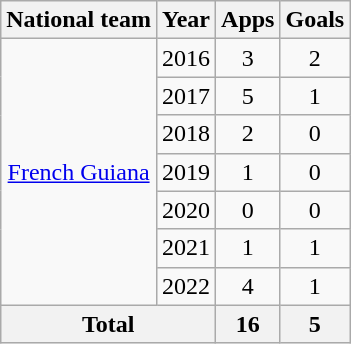<table class="wikitable" style="text-align:center">
<tr>
<th>National team</th>
<th>Year</th>
<th>Apps</th>
<th>Goals</th>
</tr>
<tr>
<td rowspan="7"><a href='#'>French Guiana</a></td>
<td>2016</td>
<td>3</td>
<td>2</td>
</tr>
<tr>
<td>2017</td>
<td>5</td>
<td>1</td>
</tr>
<tr>
<td>2018</td>
<td>2</td>
<td>0</td>
</tr>
<tr>
<td>2019</td>
<td>1</td>
<td>0</td>
</tr>
<tr>
<td>2020</td>
<td>0</td>
<td>0</td>
</tr>
<tr>
<td>2021</td>
<td>1</td>
<td>1</td>
</tr>
<tr>
<td>2022</td>
<td>4</td>
<td>1</td>
</tr>
<tr>
<th colspan="2">Total</th>
<th>16</th>
<th>5</th>
</tr>
</table>
